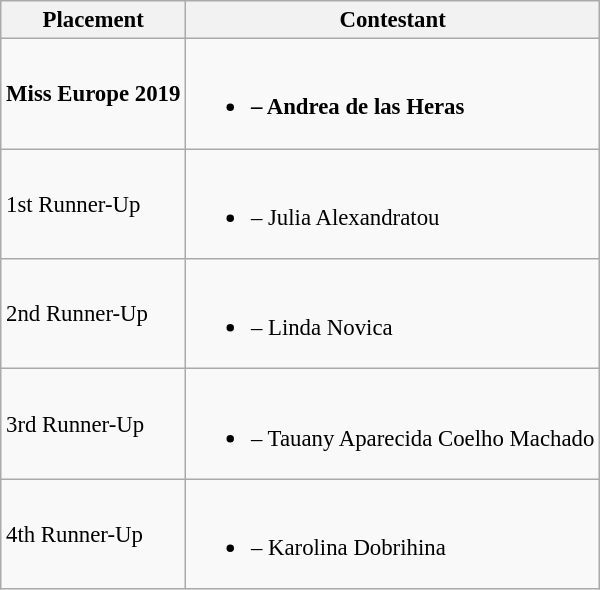<table class="wikitable sortable" style="font-size: 95%;">
<tr>
<th>Placement</th>
<th>Contestant</th>
</tr>
<tr>
<td><strong>Miss Europe 2019</strong></td>
<td><br><ul><li><strong> – Andrea de las Heras</strong></li></ul></td>
</tr>
<tr>
<td>1st Runner-Up</td>
<td><br><ul><li> – Julia Alexandratou</li></ul></td>
</tr>
<tr>
<td>2nd Runner-Up</td>
<td><br><ul><li> – Linda Novica</li></ul></td>
</tr>
<tr>
<td>3rd Runner-Up</td>
<td><br><ul><li> – Tauany Aparecida Coelho Machado</li></ul></td>
</tr>
<tr>
<td>4th Runner-Up</td>
<td><br><ul><li> – Karolina Dobrihina</li></ul></td>
</tr>
</table>
